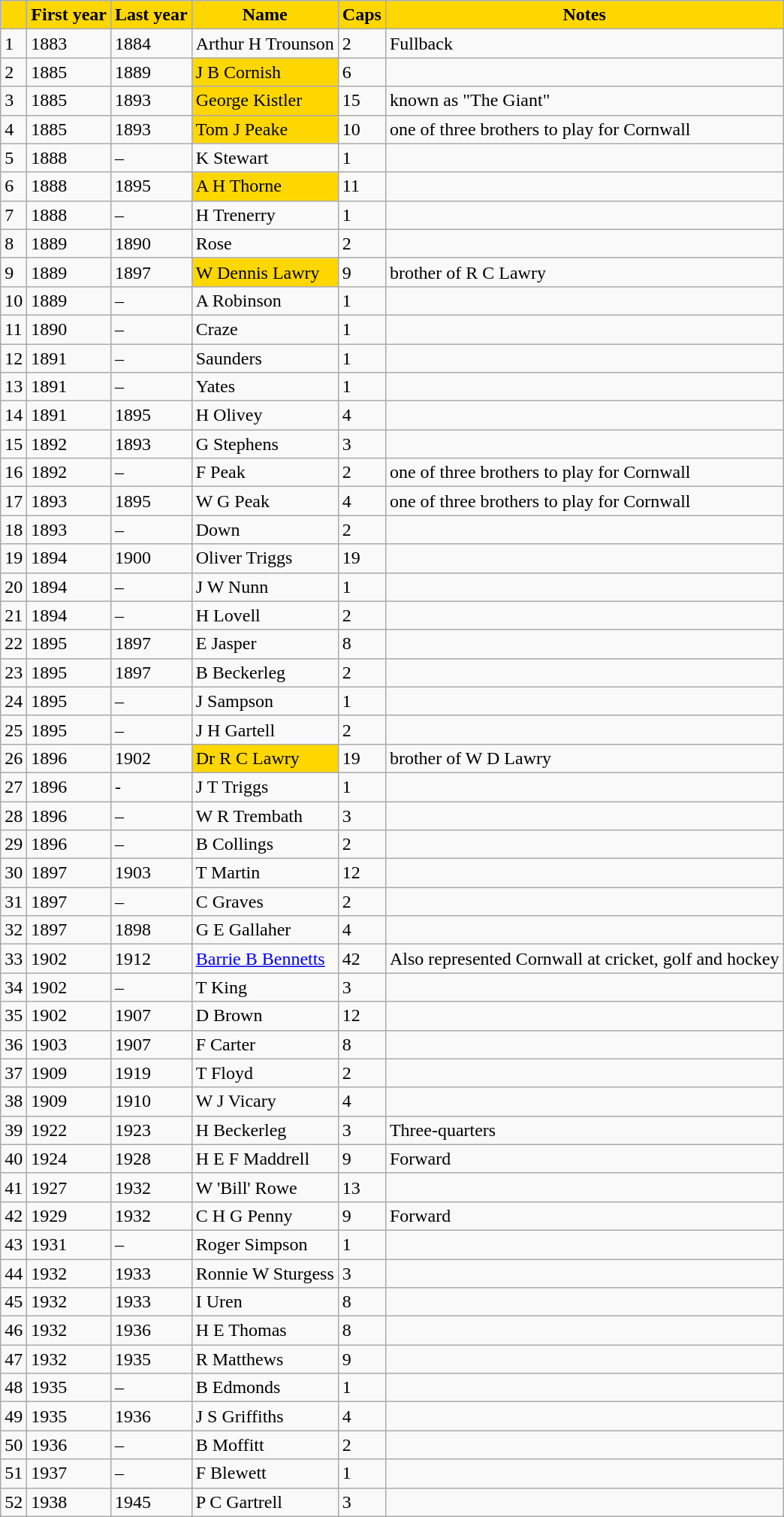<table class="wikitable" align="”centre"" border:95%;">
<tr>
<th style="background:gold;"></th>
<th style="background:gold;">First year</th>
<th style="background:gold;">Last year</th>
<th style="background:gold;">Name</th>
<th style="background:gold;">Caps</th>
<th style="background:gold;">Notes</th>
</tr>
<tr>
<td>1</td>
<td>1883</td>
<td>1884</td>
<td>Arthur H Trounson</td>
<td>2</td>
<td>Fullback</td>
</tr>
<tr>
<td>2</td>
<td>1885</td>
<td>1889</td>
<td style="background:gold;">J B Cornish</td>
<td>6</td>
<td></td>
</tr>
<tr>
<td>3</td>
<td>1885</td>
<td>1893</td>
<td style="background:gold;">George Kistler</td>
<td>15</td>
<td>known as "The Giant"</td>
</tr>
<tr>
<td>4</td>
<td>1885</td>
<td>1893</td>
<td style="background:gold;">Tom J Peake</td>
<td>10</td>
<td>one of three brothers to play for Cornwall</td>
</tr>
<tr>
<td>5</td>
<td>1888</td>
<td>–</td>
<td>K Stewart</td>
<td>1</td>
<td></td>
</tr>
<tr>
<td>6</td>
<td>1888</td>
<td>1895</td>
<td style="background:gold;">A H Thorne</td>
<td>11</td>
<td></td>
</tr>
<tr>
<td>7</td>
<td>1888</td>
<td>–</td>
<td>H Trenerry</td>
<td>1</td>
<td></td>
</tr>
<tr>
<td>8</td>
<td>1889</td>
<td>1890</td>
<td>Rose</td>
<td>2</td>
<td></td>
</tr>
<tr>
<td>9</td>
<td>1889</td>
<td>1897</td>
<td style="background:gold;">W Dennis Lawry</td>
<td>9</td>
<td>brother of R C Lawry</td>
</tr>
<tr>
<td>10</td>
<td>1889</td>
<td>–</td>
<td>A Robinson</td>
<td>1</td>
<td></td>
</tr>
<tr>
<td>11</td>
<td>1890</td>
<td>–</td>
<td>Craze</td>
<td>1</td>
<td></td>
</tr>
<tr>
<td>12</td>
<td>1891</td>
<td>–</td>
<td>Saunders</td>
<td>1</td>
<td></td>
</tr>
<tr>
<td>13</td>
<td>1891</td>
<td>–</td>
<td>Yates</td>
<td>1</td>
<td></td>
</tr>
<tr>
<td>14</td>
<td>1891</td>
<td>1895</td>
<td>H Olivey</td>
<td>4</td>
<td></td>
</tr>
<tr>
<td>15</td>
<td>1892</td>
<td>1893</td>
<td>G Stephens</td>
<td>3</td>
<td></td>
</tr>
<tr>
<td>16</td>
<td>1892</td>
<td>–</td>
<td>F Peak</td>
<td>2</td>
<td>one of three brothers to play for Cornwall</td>
</tr>
<tr>
<td>17</td>
<td>1893</td>
<td>1895</td>
<td>W G Peak</td>
<td>4</td>
<td>one of three brothers to play for Cornwall</td>
</tr>
<tr>
<td>18</td>
<td>1893</td>
<td>–</td>
<td>Down</td>
<td>2</td>
<td></td>
</tr>
<tr>
<td>19</td>
<td>1894</td>
<td>1900</td>
<td>Oliver Triggs</td>
<td>19</td>
<td></td>
</tr>
<tr>
<td>20</td>
<td>1894</td>
<td>–</td>
<td>J W Nunn</td>
<td>1</td>
<td></td>
</tr>
<tr>
<td>21</td>
<td>1894</td>
<td>–</td>
<td>H Lovell</td>
<td>2</td>
<td></td>
</tr>
<tr>
<td>22</td>
<td>1895</td>
<td>1897</td>
<td>E Jasper</td>
<td>8</td>
<td></td>
</tr>
<tr>
<td>23</td>
<td>1895</td>
<td>1897</td>
<td>B Beckerleg</td>
<td>2</td>
<td></td>
</tr>
<tr>
<td>24</td>
<td>1895</td>
<td>–</td>
<td>J Sampson</td>
<td>1</td>
<td></td>
</tr>
<tr>
<td>25</td>
<td>1895</td>
<td>–</td>
<td>J H Gartell</td>
<td>2</td>
<td></td>
</tr>
<tr>
<td>26</td>
<td>1896</td>
<td>1902</td>
<td style="background:gold;">Dr R C Lawry</td>
<td>19</td>
<td>brother of W D Lawry</td>
</tr>
<tr>
<td>27</td>
<td>1896</td>
<td>-</td>
<td>J T Triggs</td>
<td>1</td>
<td></td>
</tr>
<tr>
<td>28</td>
<td>1896</td>
<td>–</td>
<td>W R Trembath</td>
<td>3</td>
<td></td>
</tr>
<tr>
<td>29</td>
<td>1896</td>
<td>–</td>
<td>B Collings</td>
<td>2</td>
<td></td>
</tr>
<tr>
<td>30</td>
<td>1897</td>
<td>1903</td>
<td>T Martin</td>
<td>12</td>
<td></td>
</tr>
<tr>
<td>31</td>
<td>1897</td>
<td>–</td>
<td>C Graves</td>
<td>2</td>
<td></td>
</tr>
<tr>
<td>32</td>
<td>1897</td>
<td>1898</td>
<td>G E Gallaher</td>
<td>4</td>
<td></td>
</tr>
<tr>
<td>33</td>
<td>1902</td>
<td>1912</td>
<td><a href='#'>Barrie B Bennetts</a></td>
<td>42</td>
<td>Also represented Cornwall at cricket, golf and hockey</td>
</tr>
<tr>
<td>34</td>
<td>1902</td>
<td>–</td>
<td>T King</td>
<td>3</td>
<td></td>
</tr>
<tr>
<td>35</td>
<td>1902</td>
<td>1907</td>
<td>D Brown</td>
<td>12</td>
<td></td>
</tr>
<tr>
<td>36</td>
<td>1903</td>
<td>1907</td>
<td>F Carter</td>
<td>8</td>
<td></td>
</tr>
<tr>
<td>37</td>
<td>1909</td>
<td>1919</td>
<td>T Floyd</td>
<td>2</td>
<td></td>
</tr>
<tr>
<td>38</td>
<td>1909</td>
<td>1910</td>
<td>W J Vicary</td>
<td>4</td>
<td></td>
</tr>
<tr>
<td>39</td>
<td>1922</td>
<td>1923</td>
<td>H Beckerleg</td>
<td>3</td>
<td>Three-quarters</td>
</tr>
<tr>
<td>40</td>
<td>1924</td>
<td>1928</td>
<td>H E F Maddrell</td>
<td>9</td>
<td>Forward</td>
</tr>
<tr>
<td>41</td>
<td>1927</td>
<td>1932</td>
<td>W 'Bill' Rowe</td>
<td>13</td>
<td></td>
</tr>
<tr>
<td>42</td>
<td>1929</td>
<td>1932</td>
<td>C H G Penny</td>
<td>9</td>
<td>Forward</td>
</tr>
<tr>
<td>43</td>
<td>1931</td>
<td>–</td>
<td>Roger Simpson</td>
<td>1</td>
<td></td>
</tr>
<tr>
<td>44</td>
<td>1932</td>
<td>1933</td>
<td>Ronnie W Sturgess</td>
<td>3</td>
<td></td>
</tr>
<tr>
<td>45</td>
<td>1932</td>
<td>1933</td>
<td>I Uren</td>
<td>8</td>
<td></td>
</tr>
<tr>
<td>46</td>
<td>1932</td>
<td>1936</td>
<td>H E Thomas</td>
<td>8</td>
<td></td>
</tr>
<tr>
<td>47</td>
<td>1932</td>
<td>1935</td>
<td>R Matthews</td>
<td>9</td>
<td></td>
</tr>
<tr>
<td>48</td>
<td>1935</td>
<td>–</td>
<td>B Edmonds</td>
<td>1</td>
<td></td>
</tr>
<tr>
<td>49</td>
<td>1935</td>
<td>1936</td>
<td>J S Griffiths</td>
<td>4</td>
<td></td>
</tr>
<tr>
<td>50</td>
<td>1936</td>
<td>–</td>
<td>B Moffitt</td>
<td>2</td>
<td></td>
</tr>
<tr>
<td>51</td>
<td>1937</td>
<td>–</td>
<td>F Blewett</td>
<td>1</td>
<td></td>
</tr>
<tr>
<td>52</td>
<td>1938</td>
<td>1945</td>
<td>P C Gartrell</td>
<td>3</td>
<td></td>
</tr>
</table>
